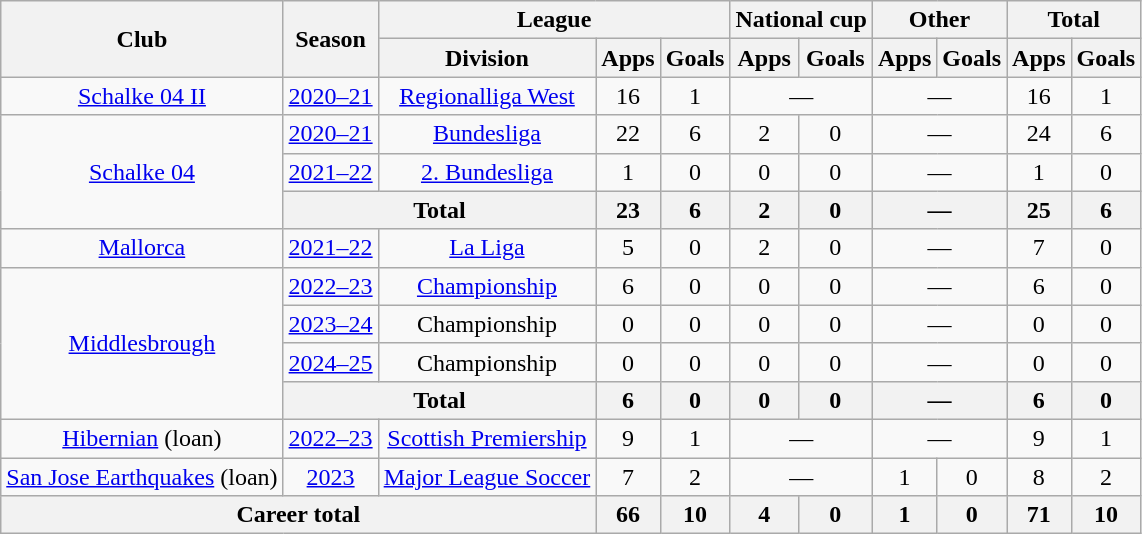<table class="wikitable" style="text-align:center">
<tr>
<th rowspan="2">Club</th>
<th rowspan="2">Season</th>
<th colspan="3">League</th>
<th colspan="2">National cup</th>
<th colspan="2">Other</th>
<th colspan="2">Total</th>
</tr>
<tr>
<th>Division</th>
<th>Apps</th>
<th>Goals</th>
<th>Apps</th>
<th>Goals</th>
<th>Apps</th>
<th>Goals</th>
<th>Apps</th>
<th>Goals</th>
</tr>
<tr>
<td><a href='#'>Schalke 04 II</a></td>
<td><a href='#'>2020–21</a></td>
<td><a href='#'>Regionalliga West</a></td>
<td>16</td>
<td>1</td>
<td colspan="2">—</td>
<td colspan="2">—</td>
<td>16</td>
<td>1</td>
</tr>
<tr>
<td rowspan="3"><a href='#'>Schalke 04</a></td>
<td><a href='#'>2020–21</a></td>
<td><a href='#'>Bundesliga</a></td>
<td>22</td>
<td>6</td>
<td>2</td>
<td>0</td>
<td colspan="2">—</td>
<td>24</td>
<td>6</td>
</tr>
<tr>
<td><a href='#'>2021–22</a></td>
<td><a href='#'>2. Bundesliga</a></td>
<td>1</td>
<td>0</td>
<td>0</td>
<td>0</td>
<td colspan="2">—</td>
<td>1</td>
<td>0</td>
</tr>
<tr>
<th colspan="2">Total</th>
<th>23</th>
<th>6</th>
<th>2</th>
<th>0</th>
<th colspan="2">—</th>
<th>25</th>
<th>6</th>
</tr>
<tr>
<td><a href='#'>Mallorca</a></td>
<td><a href='#'>2021–22</a></td>
<td><a href='#'>La Liga</a></td>
<td>5</td>
<td>0</td>
<td>2</td>
<td>0</td>
<td colspan="2">—</td>
<td>7</td>
<td>0</td>
</tr>
<tr>
<td rowspan="4"><a href='#'>Middlesbrough</a></td>
<td><a href='#'>2022–23</a></td>
<td><a href='#'>Championship</a></td>
<td>6</td>
<td>0</td>
<td>0</td>
<td>0</td>
<td colspan="2">—</td>
<td>6</td>
<td>0</td>
</tr>
<tr>
<td><a href='#'>2023–24</a></td>
<td>Championship</td>
<td>0</td>
<td>0</td>
<td>0</td>
<td>0</td>
<td colspan="2">—</td>
<td>0</td>
<td>0</td>
</tr>
<tr>
<td><a href='#'>2024–25</a></td>
<td>Championship</td>
<td>0</td>
<td>0</td>
<td>0</td>
<td>0</td>
<td colspan="2">—</td>
<td>0</td>
<td>0</td>
</tr>
<tr>
<th colspan="2">Total</th>
<th>6</th>
<th>0</th>
<th>0</th>
<th>0</th>
<th colspan="2">—</th>
<th>6</th>
<th>0</th>
</tr>
<tr>
<td><a href='#'>Hibernian</a> (loan)</td>
<td><a href='#'>2022–23</a></td>
<td><a href='#'>Scottish Premiership</a></td>
<td>9</td>
<td>1</td>
<td colspan="2">—</td>
<td colspan="2">—</td>
<td>9</td>
<td>1</td>
</tr>
<tr>
<td><a href='#'>San Jose Earthquakes</a> (loan)</td>
<td><a href='#'>2023</a></td>
<td><a href='#'>Major League Soccer</a></td>
<td>7</td>
<td>2</td>
<td colspan="2">—</td>
<td>1</td>
<td>0</td>
<td>8</td>
<td>2</td>
</tr>
<tr>
<th colspan="3">Career total</th>
<th>66</th>
<th>10</th>
<th>4</th>
<th>0</th>
<th>1</th>
<th>0</th>
<th>71</th>
<th>10</th>
</tr>
</table>
